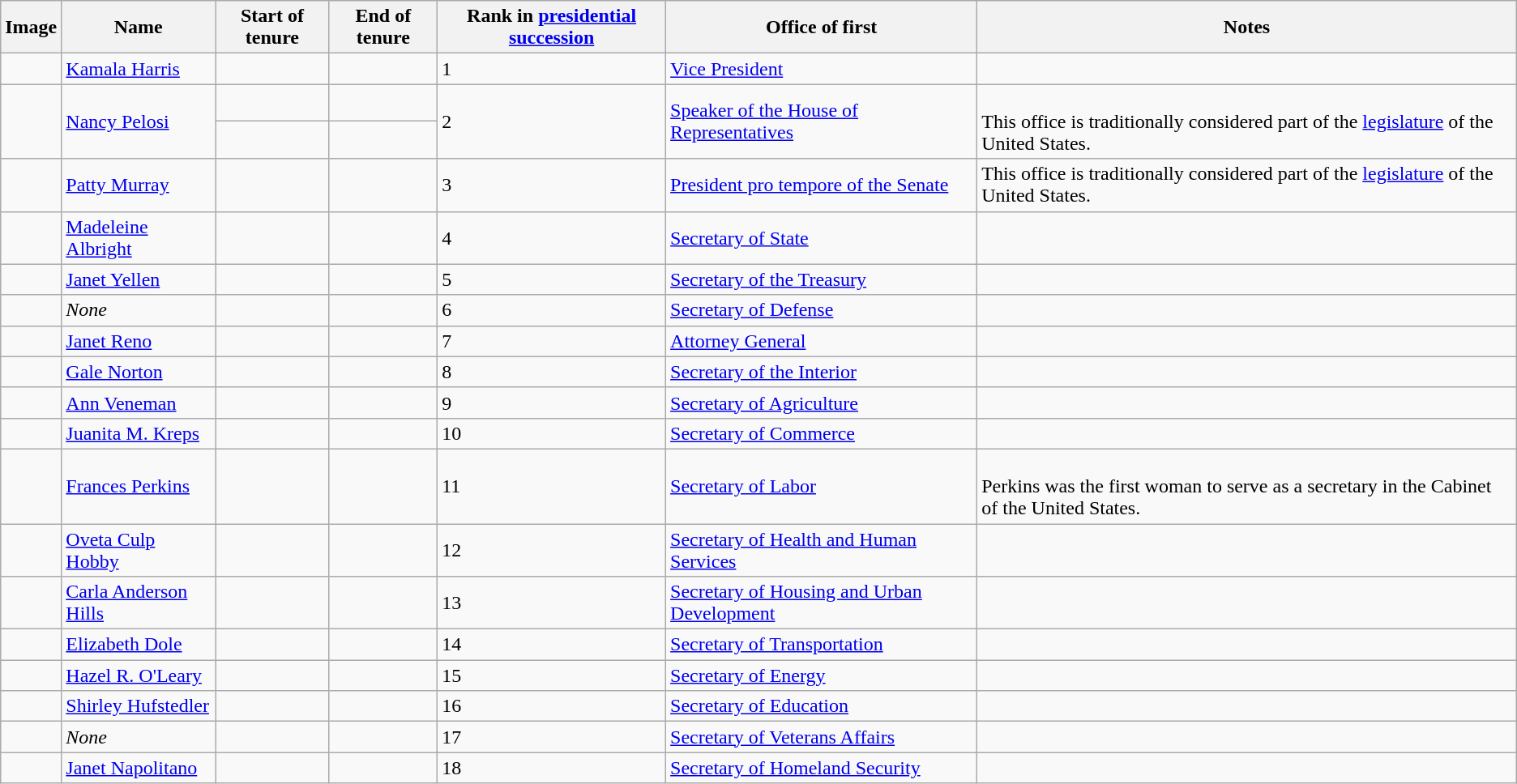<table class="wikitable sortable">
<tr>
<th>Image</th>
<th>Name</th>
<th>Start of tenure</th>
<th>End of tenure</th>
<th>Rank in <a href='#'>presidential succession</a></th>
<th>Office of first</th>
<th class="unsortable">Notes</th>
</tr>
<tr>
<td></td>
<td><a href='#'>Kamala Harris</a></td>
<td></td>
<td></td>
<td>1</td>
<td><a href='#'>Vice President</a></td>
<td></td>
</tr>
<tr>
<td rowspan="2"></td>
<td rowspan="2"><a href='#'>Nancy Pelosi</a></td>
<td></td>
<td></td>
<td rowspan="2">2</td>
<td rowspan="2"><a href='#'>Speaker of the House of Representatives</a></td>
<td rowspan="2"><br>This office is traditionally considered part of the <a href='#'>legislature</a> of the United States.</td>
</tr>
<tr>
<td></td>
<td></td>
</tr>
<tr>
<td></td>
<td><a href='#'>Patty Murray</a></td>
<td></td>
<td></td>
<td>3</td>
<td><a href='#'>President pro tempore of the Senate</a></td>
<td>This office is traditionally considered part of the <a href='#'>legislature</a> of the United States.</td>
</tr>
<tr>
<td></td>
<td><a href='#'>Madeleine Albright</a></td>
<td></td>
<td></td>
<td>4</td>
<td><a href='#'>Secretary of State</a></td>
<td></td>
</tr>
<tr>
<td></td>
<td><a href='#'>Janet Yellen</a></td>
<td></td>
<td></td>
<td>5</td>
<td><a href='#'>Secretary of the Treasury</a></td>
<td></td>
</tr>
<tr>
<td></td>
<td><em>None</em></td>
<td></td>
<td></td>
<td>6</td>
<td><a href='#'>Secretary of Defense</a></td>
<td></td>
</tr>
<tr>
<td></td>
<td><a href='#'>Janet Reno</a></td>
<td></td>
<td></td>
<td>7</td>
<td><a href='#'>Attorney General</a></td>
<td></td>
</tr>
<tr>
<td></td>
<td><a href='#'>Gale Norton</a></td>
<td></td>
<td></td>
<td>8</td>
<td><a href='#'>Secretary of the Interior</a></td>
<td></td>
</tr>
<tr>
<td></td>
<td><a href='#'>Ann Veneman</a></td>
<td></td>
<td></td>
<td>9</td>
<td><a href='#'>Secretary of Agriculture</a></td>
<td></td>
</tr>
<tr>
<td></td>
<td><a href='#'>Juanita M. Kreps</a></td>
<td></td>
<td></td>
<td>10</td>
<td><a href='#'>Secretary of Commerce</a></td>
<td></td>
</tr>
<tr>
<td></td>
<td><a href='#'>Frances Perkins</a></td>
<td></td>
<td></td>
<td>11</td>
<td><a href='#'>Secretary of Labor</a></td>
<td><br>Perkins was the first woman to serve as a secretary in the Cabinet of the United States.</td>
</tr>
<tr>
<td></td>
<td><a href='#'>Oveta Culp Hobby</a></td>
<td></td>
<td></td>
<td>12</td>
<td><a href='#'>Secretary of Health and Human Services</a></td>
<td></td>
</tr>
<tr>
<td></td>
<td><a href='#'>Carla Anderson Hills</a></td>
<td></td>
<td></td>
<td>13</td>
<td><a href='#'>Secretary of Housing and Urban Development</a></td>
<td></td>
</tr>
<tr>
<td></td>
<td><a href='#'>Elizabeth Dole</a></td>
<td></td>
<td></td>
<td>14</td>
<td><a href='#'>Secretary of Transportation</a></td>
<td></td>
</tr>
<tr>
<td></td>
<td><a href='#'>Hazel R. O'Leary</a></td>
<td></td>
<td></td>
<td>15</td>
<td><a href='#'>Secretary of Energy</a></td>
<td></td>
</tr>
<tr>
<td></td>
<td><a href='#'>Shirley Hufstedler</a></td>
<td></td>
<td></td>
<td>16</td>
<td><a href='#'>Secretary of Education</a></td>
<td></td>
</tr>
<tr>
<td></td>
<td><em>None</em></td>
<td></td>
<td></td>
<td>17</td>
<td><a href='#'>Secretary of Veterans Affairs</a></td>
<td></td>
</tr>
<tr>
<td></td>
<td><a href='#'>Janet Napolitano</a></td>
<td></td>
<td></td>
<td>18</td>
<td><a href='#'>Secretary of Homeland Security</a></td>
<td></td>
</tr>
</table>
